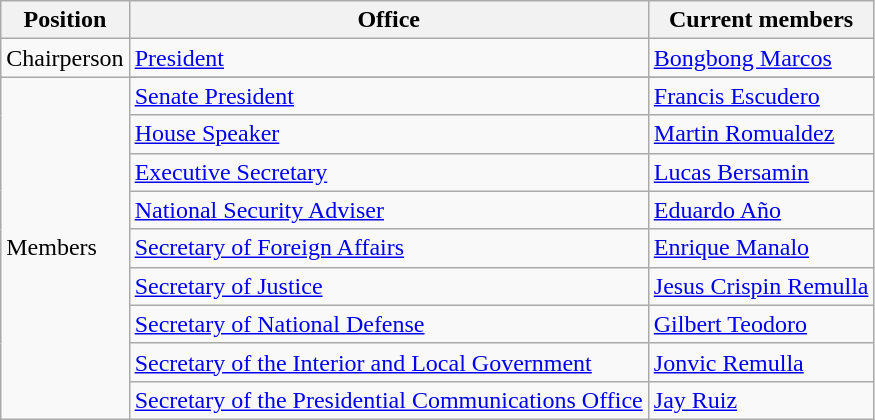<table class="wikitable">
<tr>
<th>Position</th>
<th>Office</th>
<th>Current members</th>
</tr>
<tr>
<td rowspan=1>Chairperson</td>
<td><a href='#'>President</a></td>
<td><a href='#'>Bongbong Marcos</a></td>
</tr>
<tr>
<td rowspan=10>Members</td>
</tr>
<tr>
<td><a href='#'>Senate President</a></td>
<td><a href='#'>Francis Escudero</a></td>
</tr>
<tr>
<td><a href='#'>House Speaker</a></td>
<td><a href='#'>Martin Romualdez</a></td>
</tr>
<tr>
<td><a href='#'>Executive Secretary</a></td>
<td><a href='#'>Lucas Bersamin</a></td>
</tr>
<tr>
<td><a href='#'>National Security Adviser</a></td>
<td><a href='#'>Eduardo Año</a></td>
</tr>
<tr>
<td><a href='#'>Secretary of Foreign Affairs</a></td>
<td><a href='#'>Enrique Manalo</a></td>
</tr>
<tr>
<td><a href='#'>Secretary of Justice</a></td>
<td><a href='#'>Jesus Crispin Remulla</a></td>
</tr>
<tr>
<td><a href='#'>Secretary of National Defense</a></td>
<td><a href='#'>Gilbert Teodoro</a></td>
</tr>
<tr>
<td><a href='#'>Secretary of the Interior and Local Government</a></td>
<td><a href='#'>Jonvic Remulla</a></td>
</tr>
<tr>
<td><a href='#'>Secretary of the Presidential Communications Office</a></td>
<td><a href='#'>Jay Ruiz</a></td>
</tr>
</table>
